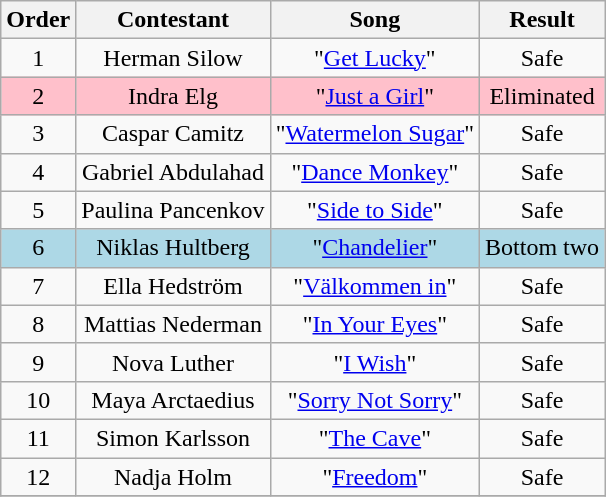<table class="wikitable plainrowheaders" style="text-align:center;">
<tr>
<th scope="col">Order</th>
<th scope="col">Contestant</th>
<th scope="col">Song</th>
<th scope="col">Result</th>
</tr>
<tr>
<td>1</td>
<td scope="row">Herman Silow</td>
<td>"<a href='#'>Get Lucky</a>"</td>
<td>Safe</td>
</tr>
<tr style="background:pink;">
<td>2</td>
<td scope="row">Indra Elg</td>
<td>"<a href='#'>Just a Girl</a>"</td>
<td>Eliminated</td>
</tr>
<tr>
<td>3</td>
<td scope="row">Caspar Camitz</td>
<td>"<a href='#'>Watermelon Sugar</a>"</td>
<td>Safe</td>
</tr>
<tr>
<td>4</td>
<td scope="row">Gabriel Abdulahad</td>
<td>"<a href='#'>Dance Monkey</a>"</td>
<td>Safe</td>
</tr>
<tr>
<td>5</td>
<td scope="row">Paulina Pancenkov</td>
<td>"<a href='#'>Side to Side</a>"</td>
<td>Safe</td>
</tr>
<tr style="background:lightblue;">
<td>6</td>
<td scope="row">Niklas Hultberg</td>
<td>"<a href='#'>Chandelier</a>"</td>
<td>Bottom two</td>
</tr>
<tr>
<td>7</td>
<td scope="row">Ella Hedström</td>
<td>"<a href='#'>Välkommen in</a>"</td>
<td>Safe</td>
</tr>
<tr>
<td>8</td>
<td scope="row">Mattias Nederman</td>
<td>"<a href='#'>In Your Eyes</a>"</td>
<td>Safe</td>
</tr>
<tr>
<td>9</td>
<td scope="row">Nova Luther</td>
<td>"<a href='#'>I Wish</a>"</td>
<td>Safe</td>
</tr>
<tr>
<td>10</td>
<td scope="row">Maya Arctaedius</td>
<td>"<a href='#'>Sorry Not Sorry</a>"</td>
<td>Safe</td>
</tr>
<tr>
<td>11</td>
<td scope="row">Simon Karlsson</td>
<td>"<a href='#'>The Cave</a>"</td>
<td>Safe</td>
</tr>
<tr>
<td>12</td>
<td scope="row">Nadja Holm</td>
<td>"<a href='#'>Freedom</a>"</td>
<td>Safe</td>
</tr>
<tr>
</tr>
</table>
